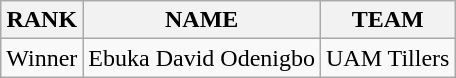<table class="wikitable">
<tr>
<th>RANK</th>
<th>NAME</th>
<th>TEAM</th>
</tr>
<tr>
<td>Winner</td>
<td>Ebuka David Odenigbo</td>
<td>UAM Tillers</td>
</tr>
</table>
